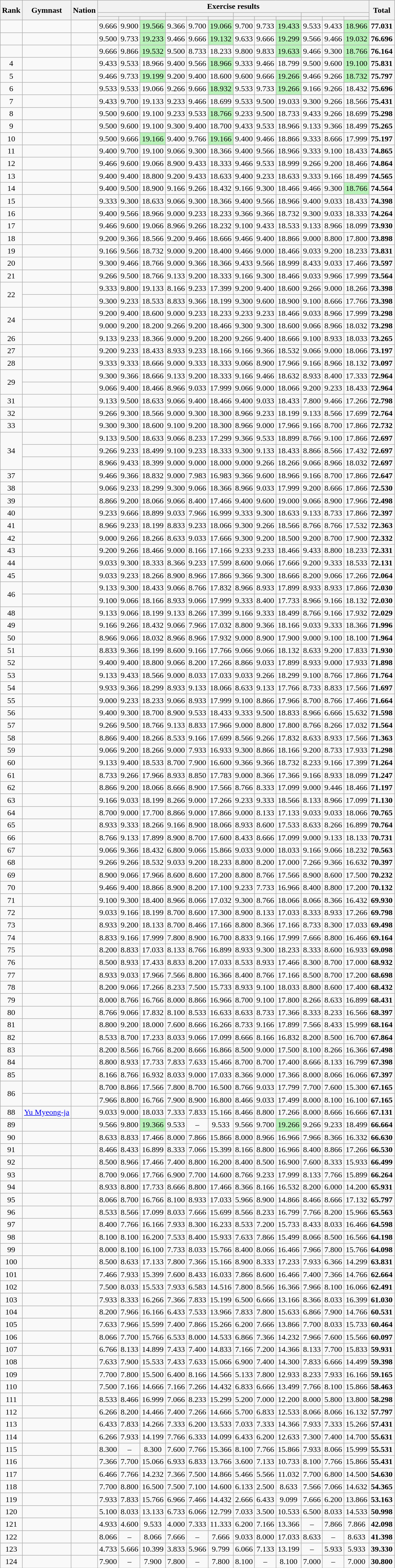<table class="wikitable sortable" style="text-align:center">
<tr>
<th rowspan=3>Rank</th>
<th rowspan=3>Gymnast</th>
<th rowspan=3>Nation</th>
<th colspan=12>Exercise results</th>
<th rowspan=3>Total</th>
</tr>
<tr>
<th colspan=3></th>
<th colspan=3></th>
<th colspan=3></th>
<th colspan=3></th>
</tr>
<tr>
<th></th>
<th></th>
<th></th>
<th></th>
<th></th>
<th></th>
<th></th>
<th></th>
<th></th>
<th></th>
<th></th>
<th></th>
</tr>
<tr>
<td></td>
<td align=left></td>
<td align=left></td>
<td>9.666</td>
<td>9.900</td>
<td bgcolor=bbf3bb>19.566</td>
<td>9.366</td>
<td>9.700</td>
<td bgcolor=bbf3bb>19.066</td>
<td>9.700</td>
<td>9.733</td>
<td bgcolor=bbf3bb>19.433</td>
<td>9.533</td>
<td>9.433</td>
<td bgcolor=bbf3bb>18.966</td>
<td><strong>77.031</strong></td>
</tr>
<tr>
<td></td>
<td align=left></td>
<td align=left></td>
<td>9.500</td>
<td>9.733</td>
<td bgcolor=bbf3bb>19.233</td>
<td>9.466</td>
<td>9.666</td>
<td bgcolor=bbf3bb>19.132</td>
<td>9.633</td>
<td>9.666</td>
<td bgcolor=bbf3bb>19.299</td>
<td>9.566</td>
<td>9.466</td>
<td bgcolor=bbf3bb>19.032</td>
<td><strong>76.696</strong></td>
</tr>
<tr>
<td></td>
<td align=left></td>
<td align=left></td>
<td>9.666</td>
<td>9.866</td>
<td bgcolor=bbf3bb>19.532</td>
<td>9.500</td>
<td>8.733</td>
<td>18.233</td>
<td>9.800</td>
<td>9.833</td>
<td bgcolor=bbf3bb>19.633</td>
<td>9.466</td>
<td>9.300</td>
<td bgcolor=bbf3bb>18.766</td>
<td><strong>76.164</strong></td>
</tr>
<tr>
<td>4</td>
<td align=left></td>
<td align=left></td>
<td>9.433</td>
<td>9.533</td>
<td>18.966</td>
<td>9.400</td>
<td>9.566</td>
<td bgcolor=bbf3bb>18.966</td>
<td>9.333</td>
<td>9.466</td>
<td>18.799</td>
<td>9.500</td>
<td>9.600</td>
<td bgcolor=bbf3bb>19.100</td>
<td><strong>75.831</strong></td>
</tr>
<tr>
<td>5</td>
<td align=left></td>
<td align=left></td>
<td>9.466</td>
<td>9.733</td>
<td bgcolor=bbf3bb>19.199</td>
<td>9.200</td>
<td>9.400</td>
<td>18.600</td>
<td>9.600</td>
<td>9.666</td>
<td bgcolor=bbf3bb>19.266</td>
<td>9.466</td>
<td>9.266</td>
<td bgcolor=bbf3bb>18.732</td>
<td><strong>75.797</strong></td>
</tr>
<tr>
<td>6</td>
<td align=left></td>
<td align=left></td>
<td>9.533</td>
<td>9.533</td>
<td>19.066</td>
<td>9.266</td>
<td>9.666</td>
<td bgcolor=bbf3bb>18.932</td>
<td>9.533</td>
<td>9.733</td>
<td bgcolor=bbf3bb>19.266</td>
<td>9.166</td>
<td>9.266</td>
<td>18.432</td>
<td><strong>75.696</strong></td>
</tr>
<tr>
<td>7</td>
<td align=left></td>
<td align=left></td>
<td>9.433</td>
<td>9.700</td>
<td>19.133</td>
<td>9.233</td>
<td>9.466</td>
<td>18.699</td>
<td>9.533</td>
<td>9.500</td>
<td>19.033</td>
<td>9.300</td>
<td>9.266</td>
<td>18.566</td>
<td><strong>75.431</strong></td>
</tr>
<tr>
<td>8</td>
<td align=left></td>
<td align=left></td>
<td>9.500</td>
<td>9.600</td>
<td>19.100</td>
<td>9.233</td>
<td>9.533</td>
<td bgcolor=bbf3bb>18.766</td>
<td>9.233</td>
<td>9.500</td>
<td>18.733</td>
<td>9.433</td>
<td>9.266</td>
<td>18.699</td>
<td><strong>75.298</strong></td>
</tr>
<tr>
<td>9</td>
<td align=left></td>
<td align=left></td>
<td>9.500</td>
<td>9.600</td>
<td>19.100</td>
<td>9.300</td>
<td>9.400</td>
<td>18.700</td>
<td>9.433</td>
<td>9.533</td>
<td>18.966</td>
<td>9.133</td>
<td>9.366</td>
<td>18.499</td>
<td><strong>75.265</strong></td>
</tr>
<tr>
<td>10</td>
<td align=left></td>
<td align=left></td>
<td>9.500</td>
<td>9.666</td>
<td bgcolor=bbf3bb>19.166</td>
<td>9.400</td>
<td>9.766</td>
<td bgcolor=bbf3bb>19.166</td>
<td>9.400</td>
<td>9.466</td>
<td>18.866</td>
<td>9.333</td>
<td>8.666</td>
<td>17.999</td>
<td><strong>75.197</strong></td>
</tr>
<tr>
<td>11</td>
<td align=left></td>
<td align=left></td>
<td>9.400</td>
<td>9.700</td>
<td>19.100</td>
<td>9.066</td>
<td>9.300</td>
<td>18.366</td>
<td>9.400</td>
<td>9.566</td>
<td>18.966</td>
<td>9.333</td>
<td>9.100</td>
<td>18.433</td>
<td><strong>74.865</strong></td>
</tr>
<tr>
<td>12</td>
<td align=left></td>
<td align=left></td>
<td>9.466</td>
<td>9.600</td>
<td>19.066</td>
<td>8.900</td>
<td>9.433</td>
<td>18.333</td>
<td>9.466</td>
<td>9.533</td>
<td>18.999</td>
<td>9.266</td>
<td>9.200</td>
<td>18.466</td>
<td><strong>74.864</strong></td>
</tr>
<tr>
<td>13</td>
<td align=left></td>
<td align=left></td>
<td>9.400</td>
<td>9.400</td>
<td>18.800</td>
<td>9.200</td>
<td>9.433</td>
<td>18.633</td>
<td>9.400</td>
<td>9.233</td>
<td>18.633</td>
<td>9.333</td>
<td>9.166</td>
<td>18.499</td>
<td><strong>74.565</strong></td>
</tr>
<tr>
<td>14</td>
<td align=left></td>
<td align=left></td>
<td>9.400</td>
<td>9.500</td>
<td>18.900</td>
<td>9.166</td>
<td>9.266</td>
<td>18.432</td>
<td>9.166</td>
<td>9.300</td>
<td>18.466</td>
<td>9.466</td>
<td>9.300</td>
<td bgcolor=bbf3bb>18.766</td>
<td><strong>74.564</strong></td>
</tr>
<tr>
<td>15</td>
<td align=left></td>
<td align=left></td>
<td>9.333</td>
<td>9.300</td>
<td>18.633</td>
<td>9.066</td>
<td>9.300</td>
<td>18.366</td>
<td>9.400</td>
<td>9.566</td>
<td>18.966</td>
<td>9.400</td>
<td>9.033</td>
<td>18.433</td>
<td><strong>74.398</strong></td>
</tr>
<tr>
<td>16</td>
<td align=left></td>
<td align=left></td>
<td>9.400</td>
<td>9.566</td>
<td>18.966</td>
<td>9.000</td>
<td>9.233</td>
<td>18.233</td>
<td>9.366</td>
<td>9.366</td>
<td>18.732</td>
<td>9.300</td>
<td>9.033</td>
<td>18.333</td>
<td><strong>74.264</strong></td>
</tr>
<tr>
<td>17</td>
<td align=left></td>
<td align=left></td>
<td>9.466</td>
<td>9.600</td>
<td>19.066</td>
<td>8.966</td>
<td>9.266</td>
<td>18.232</td>
<td>9.100</td>
<td>9.433</td>
<td>18.533</td>
<td>9.133</td>
<td>8.966</td>
<td>18.099</td>
<td><strong>73.930</strong></td>
</tr>
<tr>
<td>18</td>
<td align=left></td>
<td align=left></td>
<td>9.200</td>
<td>9.366</td>
<td>18.566</td>
<td>9.200</td>
<td>9.466</td>
<td>18.666</td>
<td>9.466</td>
<td>9.400</td>
<td>18.866</td>
<td>9.000</td>
<td>8.800</td>
<td>17.800</td>
<td><strong>73.898</strong></td>
</tr>
<tr>
<td>19</td>
<td align=left></td>
<td align=left></td>
<td>9.166</td>
<td>9.566</td>
<td>18.732</td>
<td>9.000</td>
<td>9.200</td>
<td>18.400</td>
<td>9.466</td>
<td>9.000</td>
<td>18.466</td>
<td>9.033</td>
<td>9.200</td>
<td>18.233</td>
<td><strong>73.831</strong></td>
</tr>
<tr>
<td>20</td>
<td align=left></td>
<td align=left></td>
<td>9.300</td>
<td>9.466</td>
<td>18.766</td>
<td>9.000</td>
<td>9.366</td>
<td>18.366</td>
<td>9.433</td>
<td>9.566</td>
<td>18.999</td>
<td>8.433</td>
<td>9.033</td>
<td>17.466</td>
<td><strong>73.597</strong></td>
</tr>
<tr>
<td>21</td>
<td align=left></td>
<td align=left></td>
<td>9.266</td>
<td>9.500</td>
<td>18.766</td>
<td>9.133</td>
<td>9.200</td>
<td>18.333</td>
<td>9.166</td>
<td>9.300</td>
<td>18.466</td>
<td>9.033</td>
<td>9.966</td>
<td>17.999</td>
<td><strong>73.564</strong></td>
</tr>
<tr>
<td rowspan=2>22</td>
<td align=left></td>
<td align=left></td>
<td>9.333</td>
<td>9.800</td>
<td>19.133</td>
<td>8.166</td>
<td>9.233</td>
<td>17.399</td>
<td>9.200</td>
<td>9.400</td>
<td>18.600</td>
<td>9.266</td>
<td>9.000</td>
<td>18.266</td>
<td><strong>73.398</strong></td>
</tr>
<tr>
<td align=left></td>
<td align=left></td>
<td>9.300</td>
<td>9.233</td>
<td>18.533</td>
<td>8.833</td>
<td>9.366</td>
<td>18.199</td>
<td>9.300</td>
<td>9.600</td>
<td>18.900</td>
<td>9.100</td>
<td>8.666</td>
<td>17.766</td>
<td><strong>73.398</strong></td>
</tr>
<tr>
<td rowspan=2>24</td>
<td align=left></td>
<td align=left></td>
<td>9.200</td>
<td>9.400</td>
<td>18.600</td>
<td>9.000</td>
<td>9.233</td>
<td>18.233</td>
<td>9.233</td>
<td>9.233</td>
<td>18.466</td>
<td>9.033</td>
<td>8.966</td>
<td>17.999</td>
<td><strong>73.298</strong></td>
</tr>
<tr>
<td align=left></td>
<td align=left></td>
<td>9.000</td>
<td>9.200</td>
<td>18.200</td>
<td>9.266</td>
<td>9.200</td>
<td>18.466</td>
<td>9.300</td>
<td>9.300</td>
<td>18.600</td>
<td>9.066</td>
<td>8.966</td>
<td>18.032</td>
<td><strong>73.298</strong></td>
</tr>
<tr>
<td>26</td>
<td align=left></td>
<td align=left></td>
<td>9.133</td>
<td>9.233</td>
<td>18.366</td>
<td>9.000</td>
<td>9.200</td>
<td>18.200</td>
<td>9.266</td>
<td>9.400</td>
<td>18.666</td>
<td>9.100</td>
<td>8.933</td>
<td>18.033</td>
<td><strong>73.265</strong></td>
</tr>
<tr>
<td>27</td>
<td align=left></td>
<td align=left></td>
<td>9.200</td>
<td>9.233</td>
<td>18.433</td>
<td>8.933</td>
<td>9.233</td>
<td>18.166</td>
<td>9.166</td>
<td>9.366</td>
<td>18.532</td>
<td>9.066</td>
<td>9.000</td>
<td>18.066</td>
<td><strong>73.197</strong></td>
</tr>
<tr>
<td>28</td>
<td align=left></td>
<td align=left></td>
<td>9.333</td>
<td>9.333</td>
<td>18.666</td>
<td>9.000</td>
<td>9.333</td>
<td>18.333</td>
<td>9.066</td>
<td>8.900</td>
<td>17.966</td>
<td>9.166</td>
<td>8.966</td>
<td>18.132</td>
<td><strong>73.097</strong></td>
</tr>
<tr>
<td rowspan=2>29</td>
<td align=left></td>
<td align=left></td>
<td>9.300</td>
<td>9.366</td>
<td>18.666</td>
<td>9.133</td>
<td>9.200</td>
<td>18.333</td>
<td>9.166</td>
<td>9.466</td>
<td>18.632</td>
<td>8.933</td>
<td>8.400</td>
<td>17.333</td>
<td><strong>72.964</strong></td>
</tr>
<tr>
<td align=left></td>
<td align=left></td>
<td>9.066</td>
<td>9.400</td>
<td>18.466</td>
<td>8.966</td>
<td>9.033</td>
<td>17.999</td>
<td>9.066</td>
<td>9.000</td>
<td>18.066</td>
<td>9.200</td>
<td>9.233</td>
<td>18.433</td>
<td><strong>72.964</strong></td>
</tr>
<tr>
<td>31</td>
<td align=left></td>
<td align=left></td>
<td>9.133</td>
<td>9.500</td>
<td>18.633</td>
<td>9.066</td>
<td>9.400</td>
<td>18.466</td>
<td>9.400</td>
<td>9.033</td>
<td>18.433</td>
<td>7.800</td>
<td>9.466</td>
<td>17.266</td>
<td><strong>72.798</strong></td>
</tr>
<tr>
<td>32</td>
<td align=left></td>
<td align=left></td>
<td>9.266</td>
<td>9.300</td>
<td>18.566</td>
<td>9.000</td>
<td>9.300</td>
<td>18.300</td>
<td>8.966</td>
<td>9.233</td>
<td>18.199</td>
<td>9.133</td>
<td>8.566</td>
<td>17.699</td>
<td><strong>72.764</strong></td>
</tr>
<tr>
<td>33</td>
<td align=left></td>
<td align=left></td>
<td>9.300</td>
<td>9.300</td>
<td>18.600</td>
<td>9.100</td>
<td>9.200</td>
<td>18.300</td>
<td>8.966</td>
<td>9.000</td>
<td>17.966</td>
<td>9.166</td>
<td>8.700</td>
<td>17.866</td>
<td><strong>72.732</strong></td>
</tr>
<tr>
<td rowspan=3>34</td>
<td align=left></td>
<td align=left></td>
<td>9.133</td>
<td>9.500</td>
<td>18.633</td>
<td>9.066</td>
<td>8.233</td>
<td>17.299</td>
<td>9.366</td>
<td>9.533</td>
<td>18.899</td>
<td>8.766</td>
<td>9.100</td>
<td>17.866</td>
<td><strong>72.697</strong></td>
</tr>
<tr>
<td align=left></td>
<td align=left></td>
<td>9.266</td>
<td>9.233</td>
<td>18.499</td>
<td>9.100</td>
<td>9.233</td>
<td>18.333</td>
<td>9.300</td>
<td>9.133</td>
<td>18.433</td>
<td>8.866</td>
<td>8.566</td>
<td>17.432</td>
<td><strong>72.697</strong></td>
</tr>
<tr>
<td align=left></td>
<td align=left></td>
<td>8.966</td>
<td>9.433</td>
<td>18.399</td>
<td>9.000</td>
<td>9.000</td>
<td>18.000</td>
<td>9.000</td>
<td>9.266</td>
<td>18.266</td>
<td>9.066</td>
<td>8.966</td>
<td>18.032</td>
<td><strong>72.697</strong></td>
</tr>
<tr>
<td>37</td>
<td align=left></td>
<td align=left></td>
<td>9.466</td>
<td>9.366</td>
<td>18.832</td>
<td>9.000</td>
<td>7.983</td>
<td>16.983</td>
<td>9.366</td>
<td>9.600</td>
<td>18.966</td>
<td>9.166</td>
<td>8.700</td>
<td>17.866</td>
<td><strong>72.647</strong></td>
</tr>
<tr>
<td>38</td>
<td align=left></td>
<td align=left></td>
<td>9.066</td>
<td>9.233</td>
<td>18.299</td>
<td>9.300</td>
<td>9.066</td>
<td>18.366</td>
<td>8.966</td>
<td>9.033</td>
<td>17.999</td>
<td>9.200</td>
<td>8.666</td>
<td>17.866</td>
<td><strong>72.530</strong></td>
</tr>
<tr>
<td>39</td>
<td align=left></td>
<td align=left></td>
<td>8.866</td>
<td>9.200</td>
<td>18.066</td>
<td>9.066</td>
<td>8.400</td>
<td>17.466</td>
<td>9.400</td>
<td>9.600</td>
<td>19.000</td>
<td>9.066</td>
<td>8.900</td>
<td>17.966</td>
<td><strong>72.498</strong></td>
</tr>
<tr>
<td>40</td>
<td align=left></td>
<td align=left></td>
<td>9.233</td>
<td>9.666</td>
<td>18.899</td>
<td>9.033</td>
<td>7.966</td>
<td>16.999</td>
<td>9.333</td>
<td>9.300</td>
<td>18.633</td>
<td>9.133</td>
<td>8.733</td>
<td>17.866</td>
<td><strong>72.397</strong></td>
</tr>
<tr>
<td>41</td>
<td align=left></td>
<td align=left></td>
<td>8.966</td>
<td>9.233</td>
<td>18.199</td>
<td>8.833</td>
<td>9.233</td>
<td>18.066</td>
<td>9.300</td>
<td>9.266</td>
<td>18.566</td>
<td>8.766</td>
<td>8.766</td>
<td>17.532</td>
<td><strong>72.363</strong></td>
</tr>
<tr>
<td>42</td>
<td align=left></td>
<td align=left></td>
<td>9.000</td>
<td>9.266</td>
<td>18.266</td>
<td>8.633</td>
<td>9.033</td>
<td>17.666</td>
<td>9.300</td>
<td>9.200</td>
<td>18.500</td>
<td>9.200</td>
<td>8.700</td>
<td>17.900</td>
<td><strong>72.332</strong></td>
</tr>
<tr>
<td>43</td>
<td align=left></td>
<td align=left></td>
<td>9.200</td>
<td>9.266</td>
<td>18.466</td>
<td>9.000</td>
<td>8.166</td>
<td>17.166</td>
<td>9.233</td>
<td>9.233</td>
<td>18.466</td>
<td>9.433</td>
<td>8.800</td>
<td>18.233</td>
<td><strong>72.331</strong></td>
</tr>
<tr>
<td>44</td>
<td align=left></td>
<td align=left></td>
<td>9.033</td>
<td>9.300</td>
<td>18.333</td>
<td>8.366</td>
<td>9.233</td>
<td>17.599</td>
<td>8.600</td>
<td>9.066</td>
<td>17.666</td>
<td>9.200</td>
<td>9.333</td>
<td>18.533</td>
<td><strong>72.131</strong></td>
</tr>
<tr>
<td>45</td>
<td align=left></td>
<td align=left></td>
<td>9.033</td>
<td>9.233</td>
<td>18.266</td>
<td>8.900</td>
<td>8.966</td>
<td>17.866</td>
<td>9.366</td>
<td>9.300</td>
<td>18.666</td>
<td>8.200</td>
<td>9.066</td>
<td>17.266</td>
<td><strong>72.064</strong></td>
</tr>
<tr>
<td rowspan=2>46</td>
<td align=left></td>
<td align=left></td>
<td>9.133</td>
<td>9.300</td>
<td>18.433</td>
<td>9.066</td>
<td>8.766</td>
<td>17.832</td>
<td>8.966</td>
<td>8.933</td>
<td>17.899</td>
<td>8.933</td>
<td>8.933</td>
<td>17.866</td>
<td><strong>72.030</strong></td>
</tr>
<tr>
<td align=left></td>
<td align=left></td>
<td>9.100</td>
<td>9.066</td>
<td>18.166</td>
<td>8.933</td>
<td>9.066</td>
<td>17.999</td>
<td>9.333</td>
<td>8.400</td>
<td>17.733</td>
<td>8.966</td>
<td>9.166</td>
<td>18.132</td>
<td><strong>72.030</strong></td>
</tr>
<tr>
<td>48</td>
<td align=left></td>
<td align=left></td>
<td>9.133</td>
<td>9.066</td>
<td>18.199</td>
<td>9.133</td>
<td>8.266</td>
<td>17.399</td>
<td>9.166</td>
<td>9.333</td>
<td>18.499</td>
<td>8.766</td>
<td>9.166</td>
<td>17.932</td>
<td><strong>72.029</strong></td>
</tr>
<tr>
<td>49</td>
<td align=left></td>
<td align=left></td>
<td>9.166</td>
<td>9.266</td>
<td>18.432</td>
<td>9.066</td>
<td>7.966</td>
<td>17.032</td>
<td>8.800</td>
<td>9.366</td>
<td>18.166</td>
<td>9.033</td>
<td>9.333</td>
<td>18.366</td>
<td><strong>71.996</strong></td>
</tr>
<tr>
<td>50</td>
<td align=left></td>
<td align=left></td>
<td>8.966</td>
<td>9.066</td>
<td>18.032</td>
<td>8.966</td>
<td>8.966</td>
<td>17.932</td>
<td>9.000</td>
<td>8.900</td>
<td>17.900</td>
<td>9.000</td>
<td>9.100</td>
<td>18.100</td>
<td><strong>71.964</strong></td>
</tr>
<tr>
<td>51</td>
<td align=left></td>
<td align=left></td>
<td>8.833</td>
<td>9.366</td>
<td>18.199</td>
<td>8.600</td>
<td>9.166</td>
<td>17.766</td>
<td>9.066</td>
<td>9.066</td>
<td>18.132</td>
<td>8.633</td>
<td>9.200</td>
<td>17.833</td>
<td><strong>71.930</strong></td>
</tr>
<tr>
<td>52</td>
<td align=left></td>
<td align=left></td>
<td>9.400</td>
<td>9.400</td>
<td>18.800</td>
<td>9.066</td>
<td>8.200</td>
<td>17.266</td>
<td>8.866</td>
<td>9.033</td>
<td>17.899</td>
<td>8.933</td>
<td>9.000</td>
<td>17.933</td>
<td><strong>71.898</strong></td>
</tr>
<tr>
<td>53</td>
<td align=left></td>
<td align=left></td>
<td>9.133</td>
<td>9.433</td>
<td>18.566</td>
<td>9.000</td>
<td>8.033</td>
<td>17.033</td>
<td>9.033</td>
<td>9.266</td>
<td>18.299</td>
<td>9.100</td>
<td>8.766</td>
<td>17.866</td>
<td><strong>71.764</strong></td>
</tr>
<tr>
<td>54</td>
<td align=left></td>
<td align=left></td>
<td>9.933</td>
<td>9.366</td>
<td>18.299</td>
<td>8.933</td>
<td>9.133</td>
<td>18.066</td>
<td>8.633</td>
<td>9.133</td>
<td>17.766</td>
<td>8.733</td>
<td>8.833</td>
<td>17.566</td>
<td><strong>71.697</strong></td>
</tr>
<tr>
<td>55</td>
<td align=left></td>
<td align=left></td>
<td>9.000</td>
<td>9.233</td>
<td>18.233</td>
<td>9.066</td>
<td>8.933</td>
<td>17.999</td>
<td>9.100</td>
<td>8.866</td>
<td>17.966</td>
<td>8.700</td>
<td>8.766</td>
<td>17.466</td>
<td><strong>71.664</strong></td>
</tr>
<tr>
<td>56</td>
<td align=left></td>
<td align=left></td>
<td>9.400</td>
<td>9.300</td>
<td>18.700</td>
<td>8.900</td>
<td>9.533</td>
<td>18.433</td>
<td>9.333</td>
<td>9.500</td>
<td>18.833</td>
<td>8.966</td>
<td>6.666</td>
<td>15.632</td>
<td><strong>71.598</strong></td>
</tr>
<tr>
<td>57</td>
<td align=left></td>
<td align=left></td>
<td>9.266</td>
<td>9.500</td>
<td>18.766</td>
<td>9.133</td>
<td>8.833</td>
<td>17.966</td>
<td>9.000</td>
<td>8.800</td>
<td>17.800</td>
<td>8.766</td>
<td>8.266</td>
<td>17.032</td>
<td><strong>71.564</strong></td>
</tr>
<tr>
<td>58</td>
<td align=left></td>
<td align=left></td>
<td>8.866</td>
<td>9.400</td>
<td>18.266</td>
<td>8.533</td>
<td>9.166</td>
<td>17.699</td>
<td>8.566</td>
<td>9.266</td>
<td>17.832</td>
<td>8.633</td>
<td>8.933</td>
<td>17.566</td>
<td><strong>71.363</strong></td>
</tr>
<tr>
<td>59</td>
<td align=left></td>
<td align=left></td>
<td>9.066</td>
<td>9.200</td>
<td>18.266</td>
<td>9.000</td>
<td>7.933</td>
<td>16.933</td>
<td>9.300</td>
<td>8.866</td>
<td>18.166</td>
<td>9.200</td>
<td>8.733</td>
<td>17.933</td>
<td><strong>71.298</strong></td>
</tr>
<tr>
<td>60</td>
<td align=left></td>
<td align=left></td>
<td>9.133</td>
<td>9.400</td>
<td>18.533</td>
<td>8.700</td>
<td>7.900</td>
<td>16.600</td>
<td>9.366</td>
<td>9.366</td>
<td>18.732</td>
<td>8.233</td>
<td>9.166</td>
<td>17.399</td>
<td><strong>71.264</strong></td>
</tr>
<tr>
<td>61</td>
<td align=left></td>
<td align=left></td>
<td>8.733</td>
<td>9.266</td>
<td>17.966</td>
<td>8.933</td>
<td>8.850</td>
<td>17.783</td>
<td>9.000</td>
<td>8.366</td>
<td>17.366</td>
<td>9.166</td>
<td>8.933</td>
<td>18.099</td>
<td><strong>71.247</strong></td>
</tr>
<tr>
<td>62</td>
<td align=left></td>
<td align=left></td>
<td>8.866</td>
<td>9.200</td>
<td>18.066</td>
<td>8.666</td>
<td>8.900</td>
<td>17.566</td>
<td>8.766</td>
<td>8.333</td>
<td>17.099</td>
<td>9.000</td>
<td>9.446</td>
<td>18.466</td>
<td><strong>71.197</strong></td>
</tr>
<tr>
<td>63</td>
<td align=left></td>
<td align=left></td>
<td>9.166</td>
<td>9.033</td>
<td>18.199</td>
<td>8.266</td>
<td>9.000</td>
<td>17.266</td>
<td>9.233</td>
<td>9.333</td>
<td>18.566</td>
<td>8.133</td>
<td>8.966</td>
<td>17.099</td>
<td><strong>71.130</strong></td>
</tr>
<tr>
<td>64</td>
<td align=left></td>
<td align=left></td>
<td>8.700</td>
<td>9.000</td>
<td>17.700</td>
<td>8.866</td>
<td>9.000</td>
<td>17.866</td>
<td>9.000</td>
<td>8.133</td>
<td>17.133</td>
<td>9.033</td>
<td>9.033</td>
<td>18.066</td>
<td><strong>70.765</strong></td>
</tr>
<tr>
<td>65</td>
<td align=left></td>
<td align=left></td>
<td>8.933</td>
<td>9.333</td>
<td>18.266</td>
<td>9.166</td>
<td>8.900</td>
<td>18.066</td>
<td>8.933</td>
<td>8.600</td>
<td>17.533</td>
<td>8.633</td>
<td>8.266</td>
<td>16.899</td>
<td><strong>70.764</strong></td>
</tr>
<tr>
<td>66</td>
<td align=left></td>
<td align=left></td>
<td>8.766</td>
<td>9.133</td>
<td>17.899</td>
<td>8.900</td>
<td>8.700</td>
<td>17.600</td>
<td>8.433</td>
<td>8.666</td>
<td>17.099</td>
<td>9.000</td>
<td>9.133</td>
<td>18.133</td>
<td><strong>70.731</strong></td>
</tr>
<tr>
<td>67</td>
<td align=left></td>
<td align=left></td>
<td>9.066</td>
<td>9.366</td>
<td>18.432</td>
<td>6.800</td>
<td>9.066</td>
<td>15.866</td>
<td>9.033</td>
<td>9.000</td>
<td>18.033</td>
<td>9.166</td>
<td>9.066</td>
<td>18.232</td>
<td><strong>70.563</strong></td>
</tr>
<tr>
<td>68</td>
<td align=left></td>
<td align=left></td>
<td>9.266</td>
<td>9.266</td>
<td>18.532</td>
<td>9.033</td>
<td>9.200</td>
<td>18.233</td>
<td>8.800</td>
<td>8.200</td>
<td>17.000</td>
<td>7.266</td>
<td>9.366</td>
<td>16.632</td>
<td><strong>70.397</strong></td>
</tr>
<tr>
<td>69</td>
<td align=left></td>
<td align=left></td>
<td>8.900</td>
<td>9.066</td>
<td>17.966</td>
<td>8.600</td>
<td>8.600</td>
<td>17.200</td>
<td>8.800</td>
<td>8.766</td>
<td>17.566</td>
<td>8.900</td>
<td>8.600</td>
<td>17.500</td>
<td><strong>70.232</strong></td>
</tr>
<tr>
<td>70</td>
<td align=left></td>
<td align=left></td>
<td>9.466</td>
<td>9.400</td>
<td>18.866</td>
<td>8.900</td>
<td>8.200</td>
<td>17.100</td>
<td>9.233</td>
<td>7.733</td>
<td>16.966</td>
<td>8.400</td>
<td>8.800</td>
<td>17.200</td>
<td><strong>70.132</strong></td>
</tr>
<tr>
<td>71</td>
<td align=left></td>
<td align=left></td>
<td>9.100</td>
<td>9.300</td>
<td>18.400</td>
<td>8.966</td>
<td>8.066</td>
<td>17.032</td>
<td>9.300</td>
<td>8.766</td>
<td>18.066</td>
<td>8.066</td>
<td>8.366</td>
<td>16.432</td>
<td><strong>69.930</strong></td>
</tr>
<tr>
<td>72</td>
<td align=left></td>
<td align=left></td>
<td>9.033</td>
<td>9.166</td>
<td>18.199</td>
<td>8.700</td>
<td>8.600</td>
<td>17.300</td>
<td>8.900</td>
<td>8.133</td>
<td>17.033</td>
<td>8.333</td>
<td>8.933</td>
<td>17.266</td>
<td><strong>69.798</strong></td>
</tr>
<tr>
<td>73</td>
<td align=left></td>
<td align=left></td>
<td>8.933</td>
<td>9.200</td>
<td>18.133</td>
<td>8.700</td>
<td>8.466</td>
<td>17.166</td>
<td>8.800</td>
<td>8.366</td>
<td>17.166</td>
<td>8.733</td>
<td>8.300</td>
<td>17.033</td>
<td><strong>69.498</strong></td>
</tr>
<tr>
<td>74</td>
<td align=left></td>
<td align=left></td>
<td>8.833</td>
<td>9.166</td>
<td>17.999</td>
<td>7.800</td>
<td>8.900</td>
<td>16.700</td>
<td>8.833</td>
<td>9.166</td>
<td>17.999</td>
<td>7.666</td>
<td>8.800</td>
<td>16.466</td>
<td><strong>69.164</strong></td>
</tr>
<tr>
<td>75</td>
<td align=left></td>
<td align=left></td>
<td>8.200</td>
<td>8.833</td>
<td>17.033</td>
<td>8.133</td>
<td>8.766</td>
<td>16.899</td>
<td>8.933</td>
<td>9.300</td>
<td>18.233</td>
<td>8.333</td>
<td>8.600</td>
<td>16.933</td>
<td><strong>69.098</strong></td>
</tr>
<tr>
<td>76</td>
<td align=left></td>
<td align=left></td>
<td>8.500</td>
<td>8.933</td>
<td>17.433</td>
<td>8.833</td>
<td>8.200</td>
<td>17.033</td>
<td>8.533</td>
<td>8.933</td>
<td>17.466</td>
<td>8.300</td>
<td>8.700</td>
<td>17.000</td>
<td><strong>68.932</strong></td>
</tr>
<tr>
<td>77</td>
<td align=left></td>
<td align=left></td>
<td>8.933</td>
<td>9.033</td>
<td>17.966</td>
<td>7.566</td>
<td>8.800</td>
<td>16.366</td>
<td>8.400</td>
<td>8.766</td>
<td>17.166</td>
<td>8.500</td>
<td>8.700</td>
<td>17.200</td>
<td><strong>68.698</strong></td>
</tr>
<tr>
<td>78</td>
<td align=left></td>
<td align=left></td>
<td>8.200</td>
<td>9.066</td>
<td>17.266</td>
<td>8.233</td>
<td>7.500</td>
<td>15.733</td>
<td>8.933</td>
<td>9.100</td>
<td>18.033</td>
<td>8.800</td>
<td>8.600</td>
<td>17.400</td>
<td><strong>68.432</strong></td>
</tr>
<tr>
<td>79</td>
<td align=left></td>
<td align=left></td>
<td>8.000</td>
<td>8.766</td>
<td>16.766</td>
<td>8.000</td>
<td>8.866</td>
<td>16.966</td>
<td>8.700</td>
<td>9.100</td>
<td>17.800</td>
<td>8.266</td>
<td>8.633</td>
<td>16.899</td>
<td><strong>68.431</strong></td>
</tr>
<tr>
<td>80</td>
<td align=left></td>
<td align=left></td>
<td>8.766</td>
<td>9.066</td>
<td>17.832</td>
<td>8.100</td>
<td>8.533</td>
<td>16.633</td>
<td>8.633</td>
<td>8.733</td>
<td>17.366</td>
<td>8.333</td>
<td>8.233</td>
<td>16.566</td>
<td><strong>68.397</strong></td>
</tr>
<tr>
<td>81</td>
<td align=left></td>
<td align=left></td>
<td>8.800</td>
<td>9.200</td>
<td>18.000</td>
<td>7.600</td>
<td>8.666</td>
<td>16.266</td>
<td>8.733</td>
<td>9.166</td>
<td>17.899</td>
<td>7.566</td>
<td>8.433</td>
<td>15.999</td>
<td><strong>68.164</strong></td>
</tr>
<tr>
<td>82</td>
<td align=left></td>
<td align=left></td>
<td>8.533</td>
<td>8.700</td>
<td>17.233</td>
<td>8.033</td>
<td>9.066</td>
<td>17.099</td>
<td>8.666</td>
<td>8.166</td>
<td>16.832</td>
<td>8.200</td>
<td>8.500</td>
<td>16.700</td>
<td><strong>67.864</strong></td>
</tr>
<tr>
<td>83</td>
<td align=left></td>
<td align=left></td>
<td>8.200</td>
<td>8.566</td>
<td>16.766</td>
<td>8.200</td>
<td>8.666</td>
<td>16.866</td>
<td>8.500</td>
<td>9.000</td>
<td>17.500</td>
<td>8.100</td>
<td>8.266</td>
<td>16.366</td>
<td><strong>67.498</strong></td>
</tr>
<tr>
<td>84</td>
<td align=left></td>
<td align=left></td>
<td>8.800</td>
<td>8.933</td>
<td>17.733</td>
<td>7.833</td>
<td>7.633</td>
<td>15.466</td>
<td>8.700</td>
<td>8.700</td>
<td>17.400</td>
<td>8.666</td>
<td>8.133</td>
<td>16.799</td>
<td><strong>67.398</strong></td>
</tr>
<tr>
<td>85</td>
<td align=left></td>
<td align=left></td>
<td>8.166</td>
<td>8.766</td>
<td>16.932</td>
<td>8.033</td>
<td>9.000</td>
<td>17.033</td>
<td>8.366</td>
<td>9.000</td>
<td>17.366</td>
<td>8.000</td>
<td>8.066</td>
<td>16.066</td>
<td><strong>67.397</strong></td>
</tr>
<tr>
<td rowspan=2>86</td>
<td align=left></td>
<td align=left></td>
<td>8.700</td>
<td>8.866</td>
<td>17.566</td>
<td>7.800</td>
<td>8.700</td>
<td>16.500</td>
<td>8.766</td>
<td>9.033</td>
<td>17.799</td>
<td>7.700</td>
<td>7.600</td>
<td>15.300</td>
<td><strong>67.165</strong></td>
</tr>
<tr>
<td align=left></td>
<td align=left></td>
<td>7.966</td>
<td>8.800</td>
<td>16.766</td>
<td>7.900</td>
<td>8.900</td>
<td>16.800</td>
<td>8.466</td>
<td>9.033</td>
<td>17.499</td>
<td>8.000</td>
<td>8.100</td>
<td>16.100</td>
<td><strong>67.165</strong></td>
</tr>
<tr>
<td>88</td>
<td align=left><a href='#'>Yu Myeong-ja</a></td>
<td align=left></td>
<td>9.033</td>
<td>9.000</td>
<td>18.033</td>
<td>7.333</td>
<td>7.833</td>
<td>15.166</td>
<td>8.466</td>
<td>8.800</td>
<td>17.266</td>
<td>8.000</td>
<td>8.666</td>
<td>16.666</td>
<td><strong>67.131</strong></td>
</tr>
<tr>
<td>89</td>
<td align=left></td>
<td align=left></td>
<td>9.566</td>
<td>9.800</td>
<td bgcolor=bbf3bb>19.366</td>
<td>9.533</td>
<td>–</td>
<td>9.533</td>
<td>9.566</td>
<td>9.700</td>
<td bgcolor=bbf3bb>19.266</td>
<td>9.266</td>
<td>9.233</td>
<td>18.499</td>
<td><strong>66.664</strong></td>
</tr>
<tr>
<td>90</td>
<td align=left></td>
<td align=left></td>
<td>8.633</td>
<td>8.833</td>
<td>17.466</td>
<td>8.000</td>
<td>7.866</td>
<td>15.866</td>
<td>8.000</td>
<td>8.966</td>
<td>16.966</td>
<td>7.966</td>
<td>8.366</td>
<td>16.332</td>
<td><strong>66.630</strong></td>
</tr>
<tr>
<td>91</td>
<td align=left></td>
<td align=left></td>
<td>8.466</td>
<td>8.433</td>
<td>16.899</td>
<td>8.333</td>
<td>7.066</td>
<td>15.399</td>
<td>8.166</td>
<td>8.800</td>
<td>16.966</td>
<td>8.400</td>
<td>8.866</td>
<td>17.266</td>
<td><strong>66.530</strong></td>
</tr>
<tr>
<td>92</td>
<td align=left></td>
<td align=left></td>
<td>8.500</td>
<td>8.966</td>
<td>17.466</td>
<td>7.400</td>
<td>8.800</td>
<td>16.200</td>
<td>8.400</td>
<td>8.500</td>
<td>16.900</td>
<td>7.600</td>
<td>8.333</td>
<td>15.933</td>
<td><strong>66.499</strong></td>
</tr>
<tr>
<td>93</td>
<td align=left></td>
<td align=left></td>
<td>8.700</td>
<td>9.066</td>
<td>17.766</td>
<td>6.900</td>
<td>7.700</td>
<td>14.600</td>
<td>8.766</td>
<td>9.233</td>
<td>17.999</td>
<td>8.133</td>
<td>7.766</td>
<td>15.899</td>
<td><strong>66.264</strong></td>
</tr>
<tr>
<td>94</td>
<td align=left></td>
<td align=left></td>
<td>8.933</td>
<td>8.800</td>
<td>17.733</td>
<td>8.666</td>
<td>8.800</td>
<td>17.466</td>
<td>8.366</td>
<td>8.166</td>
<td>16.532</td>
<td>8.200</td>
<td>6.000</td>
<td>14.200</td>
<td><strong>65.931</strong></td>
</tr>
<tr>
<td>95</td>
<td align=left></td>
<td align=left></td>
<td>8.066</td>
<td>8.700</td>
<td>16.766</td>
<td>8.100</td>
<td>8.933</td>
<td>17.033</td>
<td>5.966</td>
<td>8.900</td>
<td>14.866</td>
<td>8.466</td>
<td>8.666</td>
<td>17.132</td>
<td><strong>65.797</strong></td>
</tr>
<tr>
<td>96</td>
<td align=left></td>
<td align=left></td>
<td>8.533</td>
<td>8.566</td>
<td>17.099</td>
<td>8.033</td>
<td>7.666</td>
<td>15.699</td>
<td>8.566</td>
<td>8.233</td>
<td>16.799</td>
<td>7.766</td>
<td>8.200</td>
<td>15.966</td>
<td><strong>65.563</strong></td>
</tr>
<tr>
<td>97</td>
<td align=left></td>
<td align=left></td>
<td>8.400</td>
<td>7.766</td>
<td>16.166</td>
<td>7.933</td>
<td>8.300</td>
<td>16.233</td>
<td>8.533</td>
<td>7.200</td>
<td>15.733</td>
<td>8.433</td>
<td>8.033</td>
<td>16.466</td>
<td><strong>64.598</strong></td>
</tr>
<tr>
<td>98</td>
<td align=left></td>
<td align=left></td>
<td>8.100</td>
<td>8.100</td>
<td>16.200</td>
<td>7.533</td>
<td>8.400</td>
<td>15.933</td>
<td>7.633</td>
<td>7.866</td>
<td>15.499</td>
<td>8.066</td>
<td>8.500</td>
<td>16.566</td>
<td><strong>64.198</strong></td>
</tr>
<tr>
<td>99</td>
<td align=left></td>
<td align=left></td>
<td>8.000</td>
<td>8.100</td>
<td>16.100</td>
<td>7.733</td>
<td>8.033</td>
<td>15.766</td>
<td>8.400</td>
<td>8.066</td>
<td>16.466</td>
<td>7.966</td>
<td>7.800</td>
<td>15.766</td>
<td><strong>64.098</strong></td>
</tr>
<tr>
<td>100</td>
<td align=left></td>
<td align=left></td>
<td>8.500</td>
<td>8.633</td>
<td>17.133</td>
<td>7.800</td>
<td>7.366</td>
<td>15.166</td>
<td>8.900</td>
<td>8.333</td>
<td>17.233</td>
<td>7.933</td>
<td>6.366</td>
<td>14.299</td>
<td><strong>63.831</strong></td>
</tr>
<tr>
<td>101</td>
<td align=left></td>
<td align=left></td>
<td>7.466</td>
<td>7.933</td>
<td>15.399</td>
<td>7.600</td>
<td>8.433</td>
<td>16.033</td>
<td>7.866</td>
<td>8.600</td>
<td>16.466</td>
<td>7.400</td>
<td>7.366</td>
<td>14.766</td>
<td><strong>62.664</strong></td>
</tr>
<tr>
<td>102</td>
<td align=left></td>
<td align=left></td>
<td>7.500</td>
<td>8.033</td>
<td>15.533</td>
<td>7.933</td>
<td>6.583</td>
<td>14.516</td>
<td>7.800</td>
<td>8.566</td>
<td>16.366</td>
<td>7.966</td>
<td>8.100</td>
<td>16.066</td>
<td><strong>62.491</strong></td>
</tr>
<tr>
<td>103</td>
<td align=left></td>
<td align=left></td>
<td>7.933</td>
<td>8.333</td>
<td>16.266</td>
<td>7.366</td>
<td>7.833</td>
<td>15.199</td>
<td>6.500</td>
<td>6.666</td>
<td>13.166</td>
<td>8.366</td>
<td>8.033</td>
<td>16.399</td>
<td><strong>61.030</strong></td>
</tr>
<tr>
<td>104</td>
<td align=left></td>
<td align=left></td>
<td>8.200</td>
<td>7.966</td>
<td>16.166</td>
<td>6.433</td>
<td>7.533</td>
<td>13.966</td>
<td>7.833</td>
<td>7.800</td>
<td>15.633</td>
<td>6.866</td>
<td>7.900</td>
<td>14.766</td>
<td><strong>60.531</strong></td>
</tr>
<tr>
<td>105</td>
<td align=left></td>
<td align=left></td>
<td>7.633</td>
<td>7.966</td>
<td>15.599</td>
<td>7.400</td>
<td>7.866</td>
<td>15.266</td>
<td>6.200</td>
<td>7.666</td>
<td>13.866</td>
<td>7.700</td>
<td>8.033</td>
<td>15.733</td>
<td><strong>60.464</strong></td>
</tr>
<tr>
<td>106</td>
<td align=left></td>
<td align=left></td>
<td>8.066</td>
<td>7.700</td>
<td>15.766</td>
<td>6.533</td>
<td>8.000</td>
<td>14.533</td>
<td>6.866</td>
<td>7.366</td>
<td>14.232</td>
<td>7.966</td>
<td>7.600</td>
<td>15.566</td>
<td><strong>60.097</strong></td>
</tr>
<tr>
<td>107</td>
<td align=left></td>
<td align=left></td>
<td>6.766</td>
<td>8.133</td>
<td>14.899</td>
<td>7.433</td>
<td>7.400</td>
<td>14.833</td>
<td>7.166</td>
<td>7.200</td>
<td>14.366</td>
<td>8.133</td>
<td>7.700</td>
<td>15.833</td>
<td><strong>59.931</strong></td>
</tr>
<tr>
<td>108</td>
<td align=left></td>
<td align=left></td>
<td>7.633</td>
<td>7.900</td>
<td>15.533</td>
<td>7.433</td>
<td>7.633</td>
<td>15.066</td>
<td>6.900</td>
<td>7.400</td>
<td>14.300</td>
<td>7.833</td>
<td>6.666</td>
<td>14.499</td>
<td><strong>59.398</strong></td>
</tr>
<tr>
<td>109</td>
<td align=left></td>
<td align=left></td>
<td>7.700</td>
<td>7.800</td>
<td>15.500</td>
<td>6.400</td>
<td>8.166</td>
<td>14.566</td>
<td>5.133</td>
<td>7.800</td>
<td>12.933</td>
<td>8.233</td>
<td>7.933</td>
<td>16.166</td>
<td><strong>59.165</strong></td>
</tr>
<tr>
<td>110</td>
<td align=left></td>
<td align=left></td>
<td>7.500</td>
<td>7.166</td>
<td>14.666</td>
<td>7.166</td>
<td>7.266</td>
<td>14.432</td>
<td>6.833</td>
<td>6.666</td>
<td>13.499</td>
<td>7.766</td>
<td>8.100</td>
<td>15.866</td>
<td><strong>58.463</strong></td>
</tr>
<tr>
<td>111</td>
<td align=left></td>
<td align=left></td>
<td>8.533</td>
<td>8.466</td>
<td>16.999</td>
<td>7.066</td>
<td>8.233</td>
<td>15.299</td>
<td>5.200</td>
<td>7.000</td>
<td>12.200</td>
<td>8.000</td>
<td>5.800</td>
<td>13.800</td>
<td><strong>58.298</strong></td>
</tr>
<tr>
<td>112</td>
<td align=left></td>
<td align=left></td>
<td>6.266</td>
<td>8.200</td>
<td>14.466</td>
<td>7.400</td>
<td>7.266</td>
<td>14.666</td>
<td>5.700</td>
<td>6.833</td>
<td>12.533</td>
<td>8.066</td>
<td>8.066</td>
<td>16.132</td>
<td><strong>57.797</strong></td>
</tr>
<tr>
<td>113</td>
<td align=left></td>
<td align=left></td>
<td>6.433</td>
<td>7.833</td>
<td>14.266</td>
<td>7.333</td>
<td>6.200</td>
<td>13.533</td>
<td>7.033</td>
<td>7.333</td>
<td>14.366</td>
<td>7.933</td>
<td>7.333</td>
<td>15.266</td>
<td><strong>57.431</strong></td>
</tr>
<tr>
<td>114</td>
<td align=left></td>
<td align=left></td>
<td>6.266</td>
<td>7.933</td>
<td>14.199</td>
<td>7.766</td>
<td>6.333</td>
<td>14.099</td>
<td>6.433</td>
<td>6.200</td>
<td>12.633</td>
<td>7.300</td>
<td>7.400</td>
<td>14.700</td>
<td><strong>55.631</strong></td>
</tr>
<tr>
<td>115</td>
<td align=left></td>
<td align=left></td>
<td>8.300</td>
<td>–</td>
<td>8.300</td>
<td>7.600</td>
<td>7.766</td>
<td>15.366</td>
<td>8.100</td>
<td>7.766</td>
<td>15.866</td>
<td>7.933</td>
<td>8.066</td>
<td>15.999</td>
<td><strong>55.531</strong></td>
</tr>
<tr>
<td>116</td>
<td align=left></td>
<td align=left></td>
<td>7.366</td>
<td>7.700</td>
<td>15.066</td>
<td>6.933</td>
<td>6.833</td>
<td>13.766</td>
<td>3.600</td>
<td>7.133</td>
<td>10.733</td>
<td>8.100</td>
<td>7.766</td>
<td>15.866</td>
<td><strong>55.431</strong></td>
</tr>
<tr>
<td>117</td>
<td align=left></td>
<td align=left></td>
<td>6.466</td>
<td>7.766</td>
<td>14.232</td>
<td>7.366</td>
<td>7.500</td>
<td>14.866</td>
<td>5.466</td>
<td>5.566</td>
<td>11.032</td>
<td>7.700</td>
<td>6.800</td>
<td>14.500</td>
<td><strong>54.630</strong></td>
</tr>
<tr>
<td>118</td>
<td align=left></td>
<td align=left></td>
<td>7.700</td>
<td>8.800</td>
<td>16.500</td>
<td>7.500</td>
<td>7.100</td>
<td>14.600</td>
<td>6.133</td>
<td>2.500</td>
<td>8.633</td>
<td>7.566</td>
<td>7.066</td>
<td>14.632</td>
<td><strong>54.365</strong></td>
</tr>
<tr>
<td>119</td>
<td align=left></td>
<td align=left></td>
<td>7.933</td>
<td>7.833</td>
<td>15.766</td>
<td>6.966</td>
<td>7.466</td>
<td>14.432</td>
<td>2.666</td>
<td>6.433</td>
<td>9.099</td>
<td>7.666</td>
<td>6.200</td>
<td>13.866</td>
<td><strong>53.163</strong></td>
</tr>
<tr>
<td>120</td>
<td align=left></td>
<td align=left></td>
<td>5.100</td>
<td>8.033</td>
<td>13.133</td>
<td>6.733</td>
<td>6.066</td>
<td>12.799</td>
<td>7.033</td>
<td>3.500</td>
<td>10.533</td>
<td>6.500</td>
<td>8.033</td>
<td>14.533</td>
<td><strong>50.998</strong></td>
</tr>
<tr>
<td>121</td>
<td align=left></td>
<td align=left></td>
<td>4.933</td>
<td>4.600</td>
<td>9.533</td>
<td>4.000</td>
<td>7.333</td>
<td>11.333</td>
<td>6.200</td>
<td>7.166</td>
<td>13.366</td>
<td>–</td>
<td>7.866</td>
<td>7.866</td>
<td><strong>42.098</strong></td>
</tr>
<tr>
<td>122</td>
<td align=left></td>
<td align=left></td>
<td>8.066</td>
<td>–</td>
<td>8.066</td>
<td>7.666</td>
<td>–</td>
<td>7.666</td>
<td>9.033</td>
<td>8.000</td>
<td>17.033</td>
<td>8.633</td>
<td>–</td>
<td>8.633</td>
<td><strong>41.398</strong></td>
</tr>
<tr>
<td>123</td>
<td align=left></td>
<td align=left></td>
<td>4.733</td>
<td>5.666</td>
<td>10.399</td>
<td>3.833</td>
<td>5.966</td>
<td>9.799</td>
<td>6.066</td>
<td>7.133</td>
<td>13.199</td>
<td>–</td>
<td>5.933</td>
<td>5.933</td>
<td><strong>39.330</strong></td>
</tr>
<tr>
<td>124</td>
<td align=left></td>
<td align=left></td>
<td>7.900</td>
<td>–</td>
<td>7.900</td>
<td>7.800</td>
<td>–</td>
<td>7.800</td>
<td>8.100</td>
<td>–</td>
<td>8.100</td>
<td>7.000</td>
<td>–</td>
<td>7.000</td>
<td><strong>30.800</strong></td>
</tr>
</table>
